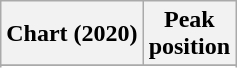<table class="wikitable sortable plainrowheaders" style="text-align:center">
<tr>
<th scope="col">Chart (2020)</th>
<th scope="col">Peak<br>position</th>
</tr>
<tr>
</tr>
<tr>
</tr>
<tr>
</tr>
<tr>
</tr>
<tr>
</tr>
<tr>
</tr>
</table>
